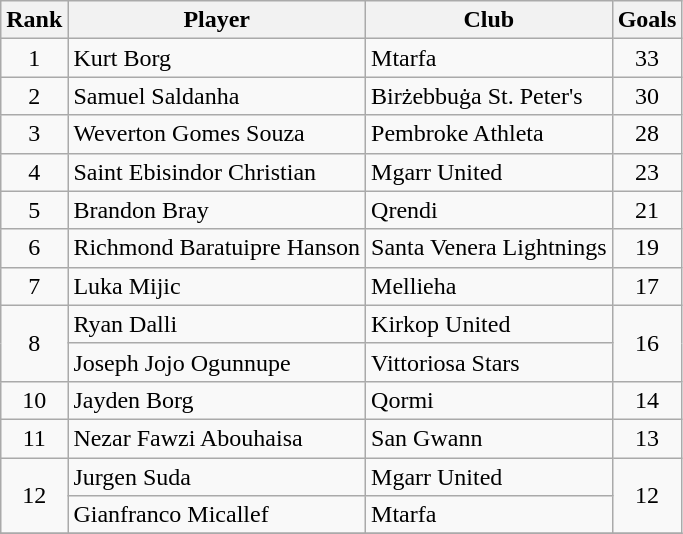<table class="wikitable">
<tr>
<th>Rank</th>
<th>Player</th>
<th>Club</th>
<th>Goals</th>
</tr>
<tr>
<td align="center"rowspan="1">1</td>
<td> Kurt Borg</td>
<td>Mtarfa</td>
<td align="center"rowspan="1">33</td>
</tr>
<tr>
<td align="center"rowspan="1">2</td>
<td> Samuel Saldanha</td>
<td>Birżebbuġa St. Peter's</td>
<td align="center"rowspan="1">30</td>
</tr>
<tr>
<td align="center"rowspan="1">3</td>
<td> Weverton Gomes Souza</td>
<td>Pembroke Athleta</td>
<td align="center"rowspan="1">28</td>
</tr>
<tr>
<td align="center"rowspan="1">4</td>
<td> Saint Ebisindor Christian</td>
<td>Mgarr United</td>
<td align="center"rowspan="1">23</td>
</tr>
<tr>
<td align="center"rowspan="1">5</td>
<td> Brandon Bray</td>
<td>Qrendi</td>
<td align="center"rowspan="1">21</td>
</tr>
<tr>
<td align="center"rowspan="1">6</td>
<td> Richmond Baratuipre Hanson</td>
<td>Santa Venera Lightnings</td>
<td align="center"rowspan="1">19</td>
</tr>
<tr>
<td align="center"rowspan="1">7</td>
<td> Luka Mijic</td>
<td>Mellieha</td>
<td align="center"rowspan="1">17</td>
</tr>
<tr>
<td align="center"rowspan="2">8</td>
<td> Ryan Dalli</td>
<td>Kirkop United</td>
<td align="center"rowspan="2">16</td>
</tr>
<tr>
<td> Joseph Jojo Ogunnupe</td>
<td>Vittoriosa Stars</td>
</tr>
<tr>
<td align="center"rowspan="1">10</td>
<td> Jayden Borg</td>
<td>Qormi</td>
<td align="center"rowspan="1">14</td>
</tr>
<tr>
<td align="center"rowspan="1">11</td>
<td> Nezar Fawzi Abouhaisa</td>
<td>San Gwann</td>
<td align="center"rowspan="1">13</td>
</tr>
<tr>
<td align="center"rowspan="2">12</td>
<td> Jurgen Suda</td>
<td>Mgarr United</td>
<td align="center"rowspan="2">12</td>
</tr>
<tr>
<td> Gianfranco Micallef</td>
<td>Mtarfa</td>
</tr>
<tr>
</tr>
</table>
